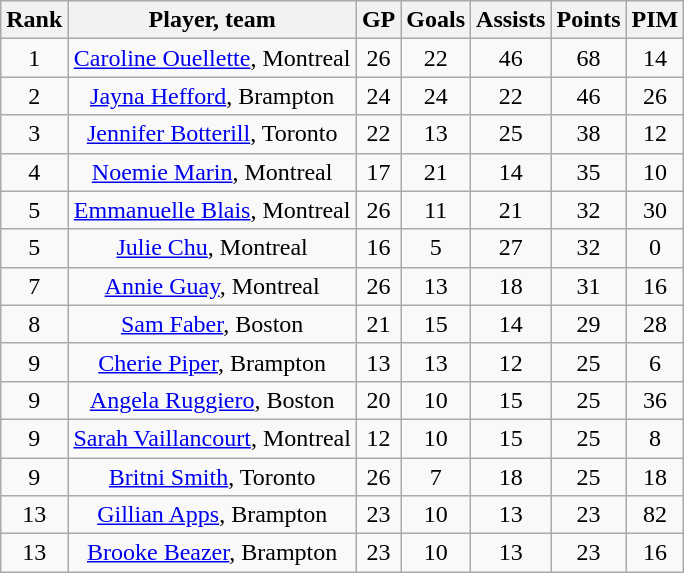<table class="wikitable" style="text-align:center">
<tr>
<th>Rank</th>
<th>Player, team</th>
<th>GP</th>
<th>Goals</th>
<th>Assists</th>
<th>Points</th>
<th>PIM</th>
</tr>
<tr>
<td align=center>1</td>
<td align=center><a href='#'>Caroline Ouellette</a>, Montreal</td>
<td align=center>26</td>
<td align=center>22</td>
<td align=center>46</td>
<td align=center>68</td>
<td align=center>14</td>
</tr>
<tr>
<td align=center>2</td>
<td align=center><a href='#'>Jayna Hefford</a>, Brampton</td>
<td align=center>24</td>
<td align=center>24</td>
<td align=center>22</td>
<td align=center>46</td>
<td align=center>26</td>
</tr>
<tr>
<td align=center>3</td>
<td align=center><a href='#'>Jennifer Botterill</a>, Toronto</td>
<td align=center>22</td>
<td align=center>13</td>
<td align=center>25</td>
<td align=center>38</td>
<td align=center>12</td>
</tr>
<tr>
<td align=center>4</td>
<td align=center><a href='#'>Noemie Marin</a>, Montreal</td>
<td align=center>17</td>
<td align=center>21</td>
<td align=center>14</td>
<td align=center>35</td>
<td align=center>10</td>
</tr>
<tr>
<td align=center>5</td>
<td align=center><a href='#'>Emmanuelle Blais</a>, Montreal</td>
<td align=center>26</td>
<td align=center>11</td>
<td align=center>21</td>
<td align=center>32</td>
<td align=center>30</td>
</tr>
<tr>
<td align=center>5</td>
<td align=center><a href='#'>Julie Chu</a>, Montreal</td>
<td align=center>16</td>
<td align=center>5</td>
<td align=center>27</td>
<td align=center>32</td>
<td align=center>0</td>
</tr>
<tr>
<td align=center>7</td>
<td align=center><a href='#'>Annie Guay</a>, Montreal</td>
<td align=center>26</td>
<td align=center>13</td>
<td align=center>18</td>
<td align=center>31</td>
<td align=center>16</td>
</tr>
<tr>
<td align=center>8</td>
<td align=center><a href='#'>Sam Faber</a>, Boston</td>
<td align=center>21</td>
<td align=center>15</td>
<td align=center>14</td>
<td align=center>29</td>
<td align=center>28</td>
</tr>
<tr>
<td align=center>9</td>
<td align=center><a href='#'>Cherie Piper</a>, Brampton</td>
<td align=center>13</td>
<td align=center>13</td>
<td align=center>12</td>
<td align=center>25</td>
<td align=center>6</td>
</tr>
<tr>
<td align=center>9</td>
<td align=center><a href='#'>Angela Ruggiero</a>, Boston</td>
<td align=center>20</td>
<td align=center>10</td>
<td align=center>15</td>
<td align=center>25</td>
<td align=center>36</td>
</tr>
<tr>
<td align=center>9</td>
<td align=center><a href='#'>Sarah Vaillancourt</a>,  Montreal</td>
<td align=center>12</td>
<td align=center>10</td>
<td align=center>15</td>
<td align=center>25</td>
<td align=center>8</td>
</tr>
<tr>
<td align=center>9</td>
<td align=center><a href='#'>Britni Smith</a>, Toronto</td>
<td align=center>26</td>
<td align=center>7</td>
<td align=center>18</td>
<td align=center>25</td>
<td align=center>18</td>
</tr>
<tr>
<td align=center>13</td>
<td align=center><a href='#'>Gillian Apps</a>, Brampton</td>
<td align=center>23</td>
<td align=center>10</td>
<td align=center>13</td>
<td align=center>23</td>
<td align=center>82</td>
</tr>
<tr>
<td align=center>13</td>
<td align=center><a href='#'>Brooke Beazer</a>, Brampton</td>
<td align=center>23</td>
<td align=center>10</td>
<td align=center>13</td>
<td align=center>23</td>
<td align=center>16</td>
</tr>
</table>
